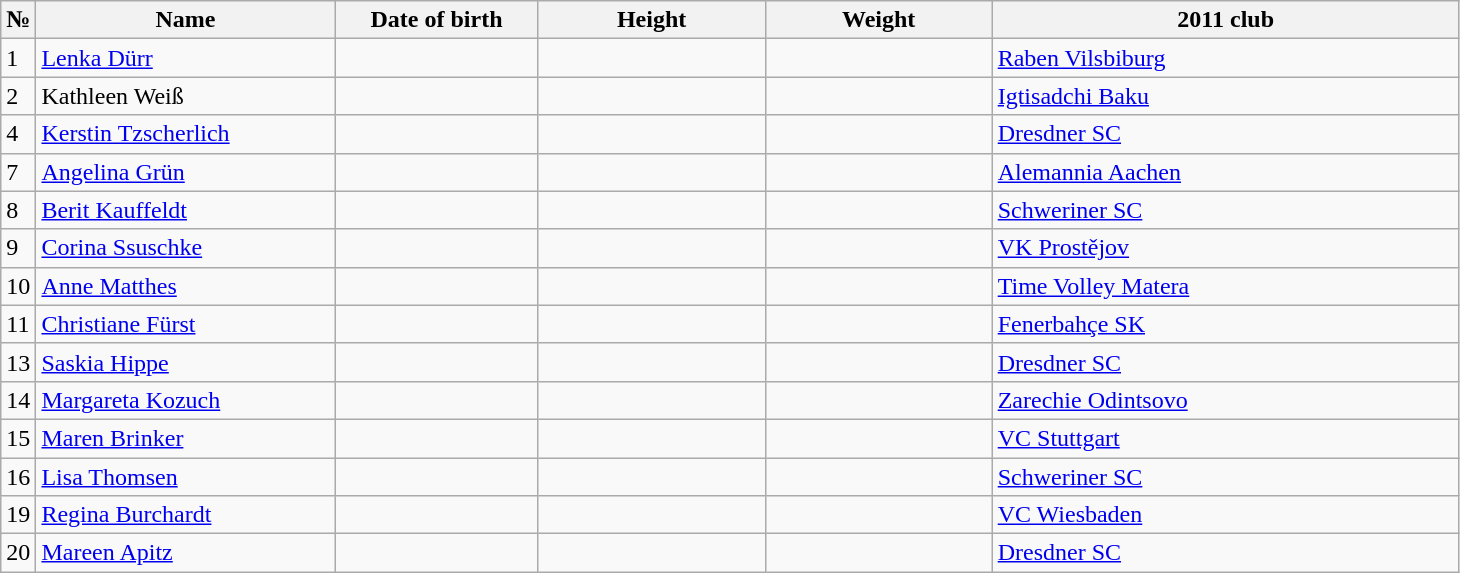<table class=wikitable sortable style=font-size:100%; text-align:center;>
<tr>
<th>№</th>
<th style=width:12em>Name</th>
<th style=width:8em>Date of birth</th>
<th style=width:9em>Height</th>
<th style=width:9em>Weight</th>
<th style=width:19em>2011 club</th>
</tr>
<tr>
<td>1</td>
<td><a href='#'>Lenka Dürr</a></td>
<td></td>
<td></td>
<td></td>
<td> <a href='#'>Raben Vilsbiburg</a></td>
</tr>
<tr>
<td>2</td>
<td>Kathleen Weiß</td>
<td></td>
<td></td>
<td></td>
<td> <a href='#'>Igtisadchi Baku</a></td>
</tr>
<tr>
<td>4</td>
<td><a href='#'>Kerstin Tzscherlich</a></td>
<td></td>
<td></td>
<td></td>
<td> <a href='#'>Dresdner SC</a></td>
</tr>
<tr>
<td>7</td>
<td><a href='#'>Angelina Grün</a></td>
<td></td>
<td></td>
<td></td>
<td> <a href='#'>Alemannia Aachen</a></td>
</tr>
<tr>
<td>8</td>
<td><a href='#'>Berit Kauffeldt</a></td>
<td></td>
<td></td>
<td></td>
<td> <a href='#'>Schweriner SC</a></td>
</tr>
<tr>
<td>9</td>
<td><a href='#'>Corina Ssuschke</a></td>
<td></td>
<td></td>
<td></td>
<td> <a href='#'>VK Prostějov</a></td>
</tr>
<tr>
<td>10</td>
<td><a href='#'>Anne Matthes</a></td>
<td></td>
<td></td>
<td></td>
<td> <a href='#'>Time Volley Matera</a></td>
</tr>
<tr>
<td>11</td>
<td><a href='#'>Christiane Fürst</a></td>
<td></td>
<td></td>
<td></td>
<td> <a href='#'>Fenerbahçe SK</a></td>
</tr>
<tr>
<td>13</td>
<td><a href='#'>Saskia Hippe</a></td>
<td></td>
<td></td>
<td></td>
<td> <a href='#'>Dresdner SC</a></td>
</tr>
<tr>
<td>14</td>
<td><a href='#'>Margareta Kozuch</a></td>
<td></td>
<td></td>
<td></td>
<td> <a href='#'>Zarechie Odintsovo</a></td>
</tr>
<tr>
<td>15</td>
<td><a href='#'>Maren Brinker</a></td>
<td></td>
<td></td>
<td></td>
<td> <a href='#'>VC Stuttgart</a></td>
</tr>
<tr>
<td>16</td>
<td><a href='#'>Lisa Thomsen</a></td>
<td></td>
<td></td>
<td></td>
<td> <a href='#'>Schweriner SC</a></td>
</tr>
<tr>
<td>19</td>
<td><a href='#'>Regina Burchardt</a></td>
<td></td>
<td></td>
<td></td>
<td> <a href='#'>VC Wiesbaden</a></td>
</tr>
<tr>
<td>20</td>
<td><a href='#'>Mareen Apitz</a></td>
<td></td>
<td></td>
<td></td>
<td> <a href='#'>Dresdner SC</a></td>
</tr>
</table>
